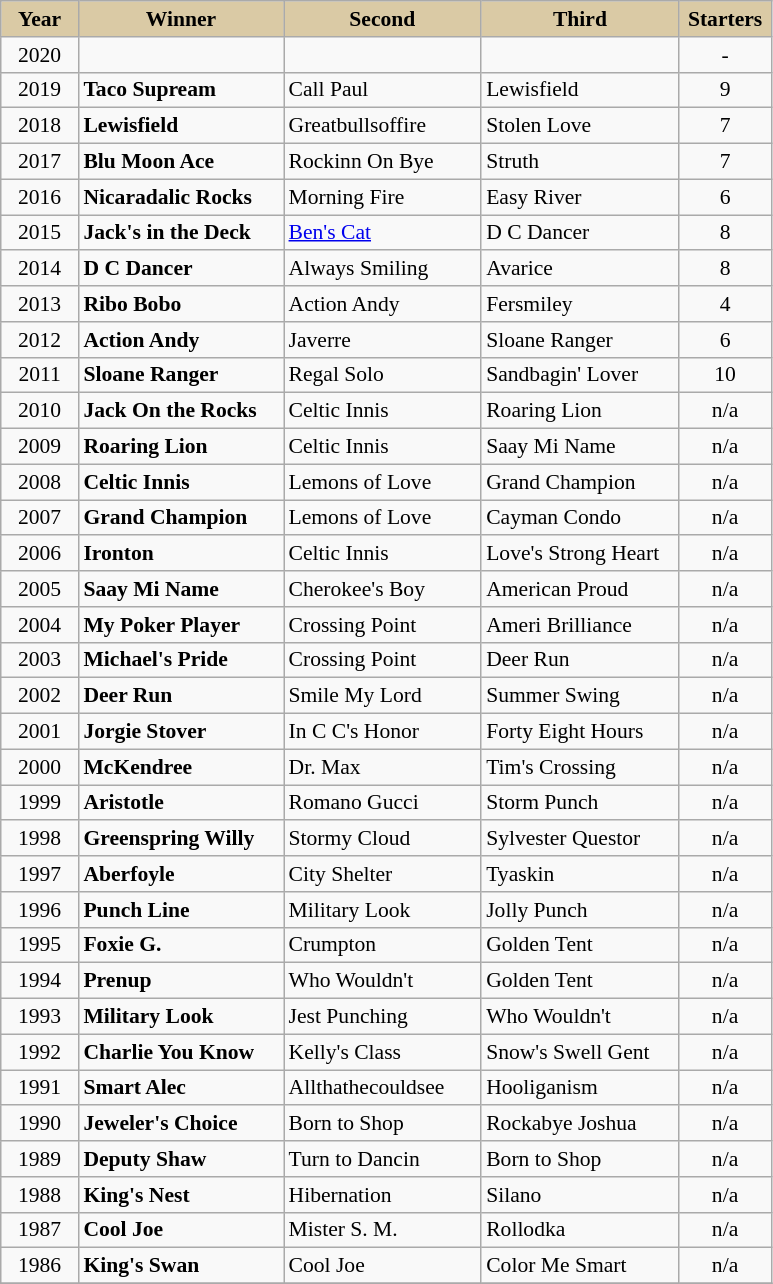<table class = "wikitable sortable" | border="1" cellpadding="0" style="border-collapse: collapse; font-size:90%">
<tr bgcolor="#DACAA5" align="center">
<td width="45px"><strong>Year</strong> <br></td>
<td width="130px"><strong>Winner</strong> <br></td>
<td width="125px"><strong>Second</strong> <br></td>
<td width="125px"><strong>Third</strong> <br></td>
<td width="55px"><strong>Starters</strong></td>
</tr>
<tr>
<td align=center>2020</td>
<td></td>
<td></td>
<td></td>
<td align=center>-</td>
</tr>
<tr>
<td align=center>2019</td>
<td><strong>Taco Supream</strong></td>
<td>Call Paul</td>
<td>Lewisfield</td>
<td align=center>9</td>
</tr>
<tr>
<td align=center>2018</td>
<td><strong>Lewisfield</strong></td>
<td>Greatbullsoffire</td>
<td>Stolen Love</td>
<td align=center>7</td>
</tr>
<tr>
<td align=center>2017</td>
<td><strong>Blu Moon Ace</strong></td>
<td>Rockinn On Bye</td>
<td>Struth</td>
<td align=center>7</td>
</tr>
<tr>
<td align=center>2016</td>
<td><strong>Nicaradalic Rocks</strong></td>
<td>Morning Fire</td>
<td>Easy River</td>
<td align=center>6</td>
</tr>
<tr>
<td align=center>2015</td>
<td><strong>Jack's in the Deck</strong></td>
<td><a href='#'>Ben's Cat</a></td>
<td>D C Dancer</td>
<td align=center>8</td>
</tr>
<tr>
<td align=center>2014</td>
<td><strong>D C Dancer</strong></td>
<td>Always Smiling</td>
<td>Avarice</td>
<td align=center>8</td>
</tr>
<tr>
<td align=center>2013</td>
<td><strong>Ribo Bobo</strong></td>
<td>Action Andy</td>
<td>Fersmiley</td>
<td align=center>4</td>
</tr>
<tr>
<td align=center>2012</td>
<td><strong>Action Andy</strong></td>
<td>Javerre</td>
<td>Sloane Ranger</td>
<td align=center>6</td>
</tr>
<tr>
<td align=center>2011</td>
<td><strong>Sloane Ranger</strong></td>
<td>Regal Solo</td>
<td>Sandbagin' Lover</td>
<td align=center>10</td>
</tr>
<tr>
<td align=center>2010</td>
<td><strong>Jack On the Rocks</strong></td>
<td>Celtic Innis</td>
<td>Roaring Lion</td>
<td align=center>n/a</td>
</tr>
<tr>
<td align=center>2009</td>
<td><strong>Roaring Lion</strong></td>
<td>Celtic Innis</td>
<td>Saay Mi Name</td>
<td align=center>n/a</td>
</tr>
<tr>
<td align=center>2008</td>
<td><strong>Celtic Innis</strong></td>
<td>Lemons of Love</td>
<td>Grand Champion</td>
<td align=center>n/a</td>
</tr>
<tr>
<td align=center>2007</td>
<td><strong>Grand Champion</strong></td>
<td>Lemons of Love</td>
<td>Cayman Condo</td>
<td align=center>n/a</td>
</tr>
<tr>
<td align=center>2006</td>
<td><strong>Ironton</strong></td>
<td>Celtic Innis</td>
<td>Love's Strong Heart</td>
<td align=center>n/a</td>
</tr>
<tr>
<td align=center>2005</td>
<td><strong>Saay Mi Name</strong></td>
<td>Cherokee's Boy</td>
<td>American Proud</td>
<td align=center>n/a</td>
</tr>
<tr>
<td align=center>2004</td>
<td><strong>My Poker Player</strong></td>
<td>Crossing Point</td>
<td>Ameri Brilliance</td>
<td align=center>n/a</td>
</tr>
<tr>
<td align=center>2003</td>
<td><strong>Michael's Pride</strong></td>
<td>Crossing Point</td>
<td>Deer Run</td>
<td align=center>n/a</td>
</tr>
<tr>
<td align=center>2002</td>
<td><strong>Deer Run</strong></td>
<td>Smile My Lord</td>
<td>Summer Swing</td>
<td align=center>n/a</td>
</tr>
<tr>
<td align=center>2001</td>
<td><strong>Jorgie Stover</strong></td>
<td>In C C's Honor</td>
<td>Forty Eight Hours</td>
<td align=center>n/a</td>
</tr>
<tr>
<td align=center>2000</td>
<td><strong>McKendree</strong></td>
<td>Dr. Max</td>
<td>Tim's Crossing</td>
<td align=center>n/a</td>
</tr>
<tr>
<td align=center>1999</td>
<td><strong>Aristotle</strong></td>
<td>Romano Gucci</td>
<td>Storm Punch</td>
<td align=center>n/a</td>
</tr>
<tr>
<td align=center>1998</td>
<td><strong>Greenspring Willy</strong></td>
<td>Stormy Cloud</td>
<td>Sylvester Questor</td>
<td align=center>n/a</td>
</tr>
<tr>
<td align=center>1997</td>
<td><strong>Aberfoyle</strong></td>
<td>City Shelter</td>
<td>Tyaskin</td>
<td align=center>n/a</td>
</tr>
<tr>
<td align=center>1996</td>
<td><strong>Punch Line</strong></td>
<td>Military Look</td>
<td>Jolly Punch</td>
<td align=center>n/a</td>
</tr>
<tr>
<td align=center>1995</td>
<td><strong>Foxie G.</strong></td>
<td>Crumpton</td>
<td>Golden Tent</td>
<td align=center>n/a</td>
</tr>
<tr>
<td align=center>1994</td>
<td><strong>Prenup</strong></td>
<td>Who Wouldn't</td>
<td>Golden Tent</td>
<td align=center>n/a</td>
</tr>
<tr>
<td align=center>1993</td>
<td><strong>Military Look</strong></td>
<td>Jest Punching</td>
<td>Who Wouldn't</td>
<td align=center>n/a</td>
</tr>
<tr>
<td align=center>1992</td>
<td><strong>Charlie You Know</strong></td>
<td>Kelly's Class</td>
<td>Snow's Swell Gent</td>
<td align=center>n/a</td>
</tr>
<tr>
<td align=center>1991</td>
<td><strong>Smart Alec</strong></td>
<td>Allthathecouldsee</td>
<td>Hooliganism</td>
<td align=center>n/a</td>
</tr>
<tr>
<td align=center>1990</td>
<td><strong>Jeweler's Choice</strong></td>
<td>Born to Shop</td>
<td>Rockabye Joshua</td>
<td align=center>n/a</td>
</tr>
<tr>
<td align=center>1989</td>
<td><strong>Deputy Shaw</strong></td>
<td>Turn to Dancin</td>
<td>Born to Shop</td>
<td align=center>n/a</td>
</tr>
<tr>
<td align=center>1988</td>
<td><strong>King's Nest</strong></td>
<td>Hibernation</td>
<td>Silano</td>
<td align=center>n/a</td>
</tr>
<tr>
<td align=center>1987</td>
<td><strong>Cool Joe</strong></td>
<td>Mister S. M.</td>
<td>Rollodka</td>
<td align=center>n/a</td>
</tr>
<tr>
<td align=center>1986</td>
<td><strong>King's Swan</strong></td>
<td>Cool Joe</td>
<td>Color Me Smart</td>
<td align=center>n/a</td>
</tr>
<tr>
</tr>
</table>
